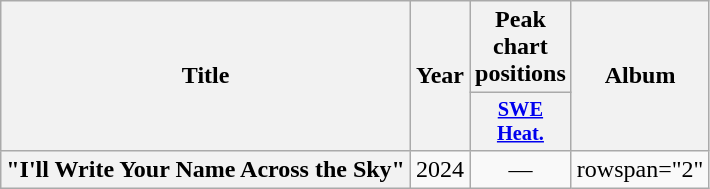<table class="wikitable plainrowheaders" style="text-align:center;">
<tr>
<th scope="col" rowspan="2">Title</th>
<th scope="col" rowspan="2">Year</th>
<th scope="col" colspan="1">Peak chart positions</th>
<th scope="col" rowspan="2">Album</th>
</tr>
<tr>
<th scope="col" style="width:3em;font-size:85%;"><a href='#'>SWE<br>Heat.</a></th>
</tr>
<tr>
<th scope="row">"I'll Write Your Name Across the Sky"</th>
<td>2024</td>
<td>—</td>
<td>rowspan="2" </td>
</tr>
</table>
